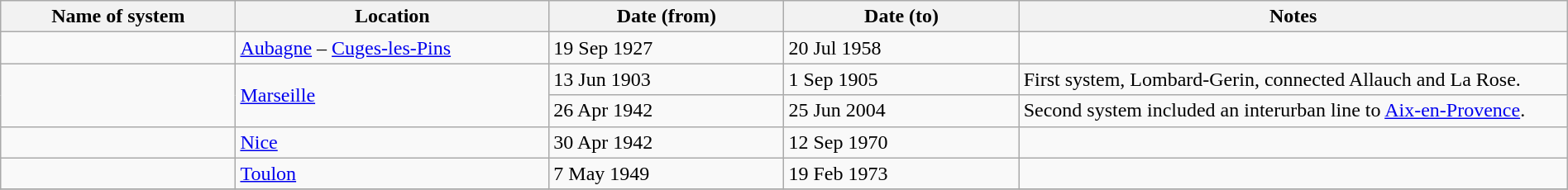<table class="wikitable" width=100%>
<tr>
<th width=15%>Name of system</th>
<th width=20%>Location</th>
<th width=15%>Date (from)</th>
<th width=15%>Date (to)</th>
<th width=35%>Notes</th>
</tr>
<tr>
<td> </td>
<td><a href='#'>Aubagne</a> – <a href='#'>Cuges-les-Pins</a></td>
<td>19 Sep 1927</td>
<td>20 Jul 1958</td>
<td> </td>
</tr>
<tr>
<td rowspan="2"> </td>
<td rowspan="2"><a href='#'>Marseille</a></td>
<td>13 Jun 1903</td>
<td>1 Sep 1905</td>
<td>First system, Lombard-Gerin, connected Allauch and La Rose.</td>
</tr>
<tr>
<td>26 Apr 1942</td>
<td>25 Jun 2004 </td>
<td>Second system included an interurban line to <a href='#'>Aix-en-Provence</a>.</td>
</tr>
<tr>
<td> </td>
<td><a href='#'>Nice</a></td>
<td>30 Apr 1942</td>
<td>12 Sep 1970</td>
<td> </td>
</tr>
<tr>
<td> </td>
<td><a href='#'>Toulon</a></td>
<td>7 May 1949</td>
<td>19 Feb 1973</td>
<td> </td>
</tr>
<tr>
</tr>
</table>
